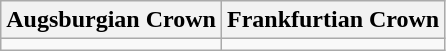<table class="wikitable">
<tr>
<th>Augsburgian Crown</th>
<th>Frankfurtian Crown</th>
</tr>
<tr>
<td></td>
<td></td>
</tr>
</table>
